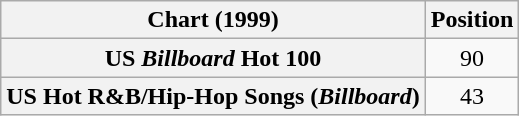<table class="wikitable sortable plainrowheaders">
<tr>
<th>Chart (1999)</th>
<th>Position</th>
</tr>
<tr>
<th scope="row">US <em>Billboard</em> Hot 100</th>
<td align="center">90</td>
</tr>
<tr>
<th scope="row">US Hot R&B/Hip-Hop Songs (<em>Billboard</em>)</th>
<td align="center">43</td>
</tr>
</table>
